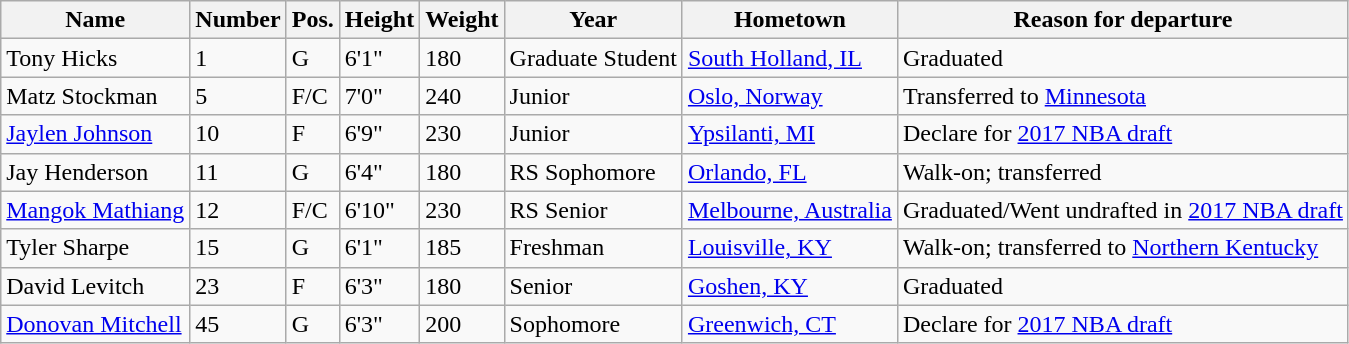<table class="wikitable sortable" border="1">
<tr>
<th>Name</th>
<th>Number</th>
<th>Pos.</th>
<th>Height</th>
<th>Weight</th>
<th>Year</th>
<th>Hometown</th>
<th class="unsortable">Reason for departure</th>
</tr>
<tr>
<td>Tony Hicks</td>
<td>1</td>
<td>G</td>
<td>6'1"</td>
<td>180</td>
<td>Graduate Student</td>
<td><a href='#'>South Holland, IL</a></td>
<td>Graduated</td>
</tr>
<tr>
<td>Matz Stockman</td>
<td>5</td>
<td>F/C</td>
<td>7'0"</td>
<td>240</td>
<td>Junior</td>
<td><a href='#'>Oslo, Norway</a></td>
<td>Transferred to <a href='#'>Minnesota</a></td>
</tr>
<tr>
<td><a href='#'>Jaylen Johnson</a></td>
<td>10</td>
<td>F</td>
<td>6'9"</td>
<td>230</td>
<td>Junior</td>
<td><a href='#'>Ypsilanti, MI</a></td>
<td>Declare for <a href='#'>2017 NBA draft</a></td>
</tr>
<tr>
<td>Jay Henderson</td>
<td>11</td>
<td>G</td>
<td>6'4"</td>
<td>180</td>
<td>RS Sophomore</td>
<td><a href='#'>Orlando, FL</a></td>
<td>Walk-on; transferred</td>
</tr>
<tr>
<td><a href='#'>Mangok Mathiang</a></td>
<td>12</td>
<td>F/C</td>
<td>6'10"</td>
<td>230</td>
<td>RS Senior</td>
<td><a href='#'>Melbourne, Australia</a></td>
<td>Graduated/Went undrafted in <a href='#'>2017 NBA draft</a></td>
</tr>
<tr>
<td>Tyler Sharpe</td>
<td>15</td>
<td>G</td>
<td>6'1"</td>
<td>185</td>
<td>Freshman</td>
<td><a href='#'>Louisville, KY</a></td>
<td>Walk-on; transferred to <a href='#'>Northern Kentucky</a></td>
</tr>
<tr>
<td>David Levitch</td>
<td>23</td>
<td>F</td>
<td>6'3"</td>
<td>180</td>
<td>Senior</td>
<td><a href='#'>Goshen, KY</a></td>
<td>Graduated</td>
</tr>
<tr>
<td><a href='#'>Donovan Mitchell</a></td>
<td>45</td>
<td>G</td>
<td>6'3"</td>
<td>200</td>
<td>Sophomore</td>
<td><a href='#'>Greenwich, CT</a></td>
<td>Declare for <a href='#'>2017 NBA draft</a></td>
</tr>
</table>
